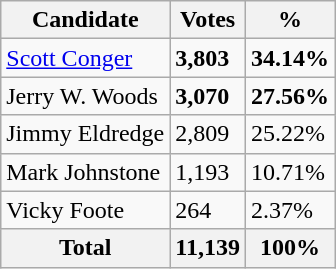<table class="wikitable">
<tr>
<th>Candidate</th>
<th>Votes</th>
<th>%</th>
</tr>
<tr>
<td><a href='#'>Scott Conger</a></td>
<td><strong>3,803</strong></td>
<td><strong>34.14%</strong></td>
</tr>
<tr>
<td>Jerry W. Woods</td>
<td><strong>3,070</strong></td>
<td><strong>27.56%</strong></td>
</tr>
<tr>
<td>Jimmy Eldredge</td>
<td>2,809</td>
<td>25.22%</td>
</tr>
<tr>
<td>Mark Johnstone</td>
<td>1,193</td>
<td>10.71%</td>
</tr>
<tr>
<td>Vicky Foote</td>
<td>264</td>
<td>2.37%</td>
</tr>
<tr>
<th>Total</th>
<th>11,139</th>
<th>100%</th>
</tr>
</table>
